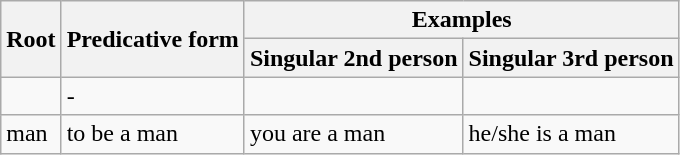<table class="wikitable">
<tr>
<th rowspan=2>Root</th>
<th rowspan=2>Predicative form</th>
<th colspan=2>Examples</th>
</tr>
<tr>
<th>Singular 2nd person</th>
<th>Singular 3rd person</th>
</tr>
<tr>
<td></td>
<td>-</td>
<td></td>
<td></td>
</tr>
<tr>
<td>man</td>
<td>to be a man</td>
<td>you are a man</td>
<td>he/she is a man</td>
</tr>
</table>
